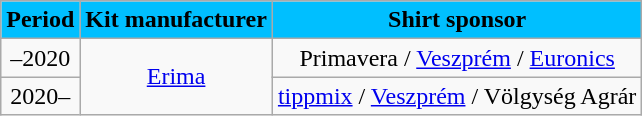<table class="wikitable" style="text-align:center; margin-left:1em">
<tr>
<th style="color:#000000; background:#00BFFF">Period</th>
<th style="color:#000000; background:#00BFFF">Kit manufacturer</th>
<th style="color:#000000; background:#00BFFF">Shirt sponsor</th>
</tr>
<tr>
<td>–2020</td>
<td rowspan=2> <a href='#'>Erima</a></td>
<td>Primavera / <a href='#'>Veszprém</a> / <a href='#'>Euronics</a></td>
</tr>
<tr>
<td>2020–</td>
<td><a href='#'>tippmix</a> / <a href='#'>Veszprém</a> / Völgység Agrár</td>
</tr>
</table>
